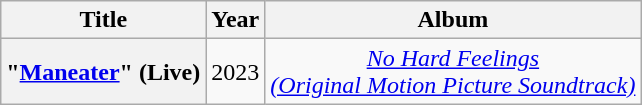<table class="wikitable plainrowheaders" style="text-align:center">
<tr>
<th scope="col">Title</th>
<th scope="col">Year</th>
<th scope="col">Album</th>
</tr>
<tr>
<th scope="row">"<a href='#'>Maneater</a>" (Live)</th>
<td>2023</td>
<td><em><a href='#'>No Hard Feelings<br>(Original Motion Picture Soundtrack)</a></em></td>
</tr>
</table>
